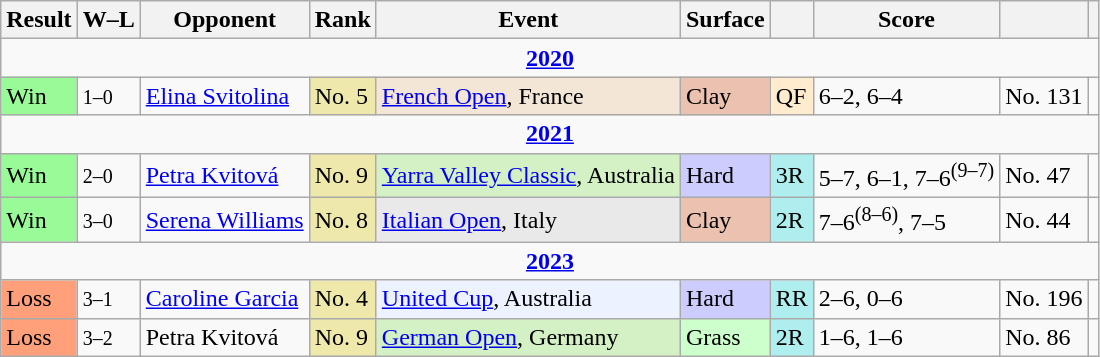<table class="wikitable sortable">
<tr>
<th>Result</th>
<th class=unsortable>W–L</th>
<th>Opponent</th>
<th>Rank</th>
<th>Event</th>
<th>Surface</th>
<th></th>
<th class=unsortable>Score</th>
<th></th>
<th></th>
</tr>
<tr>
<td colspan="10" style="text-align:center"><strong><a href='#'>2020</a></strong></td>
</tr>
<tr>
<td bgcolor=#98FB98>Win</td>
<td><small>1–0</small></td>
<td> <a href='#'>Elina Svitolina</a></td>
<td bgcolor="eee8aa">No. 5</td>
<td bgcolor="f3e6d7"><a href='#'>French Open</a>, France</td>
<td bgcolor="ebc2af">Clay</td>
<td bgcolor="ffebcd">QF</td>
<td>6–2, 6–4</td>
<td>No. 131</td>
<td></td>
</tr>
<tr>
<td colspan="10" style="text-align:center"><strong><a href='#'>2021</a></strong></td>
</tr>
<tr>
<td bgcolor=#98FB98>Win</td>
<td><small>2–0</small></td>
<td> <a href='#'>Petra Kvitová</a></td>
<td bgcolor="eee8aa">No. 9</td>
<td bgcolor="d4f1c5"><a href='#'>Yarra Valley Classic</a>, Australia</td>
<td bgcolor="ccccff">Hard</td>
<td bgcolor="afeeee">3R</td>
<td>5–7, 6–1, 7–6<sup>(9–7)</sup></td>
<td>No. 47</td>
<td></td>
</tr>
<tr>
<td bgcolor=#98FB98>Win</td>
<td><small>3–0</small></td>
<td> <a href='#'>Serena Williams</a></td>
<td bgcolor="eee8aa">No. 8</td>
<td bgcolor="e9e9e9"><a href='#'>Italian Open</a>, Italy</td>
<td bgcolor="ebc2af">Clay</td>
<td bgcolor="afeeee">2R</td>
<td>7–6<sup>(8–6)</sup>, 7–5</td>
<td>No. 44</td>
<td></td>
</tr>
<tr>
<td colspan="10" style="text-align:center"><strong><a href='#'>2023</a></strong></td>
</tr>
<tr>
<td bgcolor=#ffa07a>Loss</td>
<td><small>3–1</small></td>
<td> <a href='#'>Caroline Garcia</a></td>
<td bgcolor=#eee8aa>No. 4</td>
<td bgcolor=#ecf2ff><a href='#'>United Cup</a>, Australia</td>
<td bgcolor=#ccf>Hard</td>
<td bgcolor=#afeeee>RR</td>
<td>2–6, 0–6</td>
<td>No. 196</td>
<td></td>
</tr>
<tr>
<td bgcolor=#ffa07a>Loss</td>
<td><small>3–2</small></td>
<td> Petra Kvitová</td>
<td bgcolor=#eee8aa>No. 9</td>
<td bgcolor=#d4f1c5><a href='#'>German Open</a>, Germany</td>
<td bgcolor=#cfc>Grass</td>
<td bgcolor=#afeeee>2R</td>
<td>1–6, 1–6</td>
<td>No. 86</td>
<td></td>
</tr>
</table>
